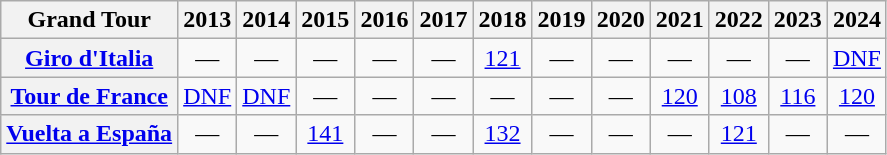<table class="wikitable plainrowheaders">
<tr>
<th>Grand Tour</th>
<th scope="col">2013</th>
<th scope="col">2014</th>
<th scope="col">2015</th>
<th scope="col">2016</th>
<th scope="col">2017</th>
<th scope="col">2018</th>
<th scope="col">2019</th>
<th scope="col">2020</th>
<th scope="col">2021</th>
<th scope="col">2022</th>
<th scope="col">2023</th>
<th scope="col">2024</th>
</tr>
<tr style="text-align:center;">
<th scope="row"> <a href='#'>Giro d'Italia</a></th>
<td>—</td>
<td>—</td>
<td>—</td>
<td>—</td>
<td>—</td>
<td><a href='#'>121</a></td>
<td>—</td>
<td>—</td>
<td>—</td>
<td>—</td>
<td>—</td>
<td><a href='#'>DNF</a></td>
</tr>
<tr style="text-align:center;">
<th scope="row"> <a href='#'>Tour de France</a></th>
<td><a href='#'>DNF</a></td>
<td><a href='#'>DNF</a></td>
<td>—</td>
<td>—</td>
<td>—</td>
<td>—</td>
<td>—</td>
<td>—</td>
<td><a href='#'>120</a></td>
<td><a href='#'>108</a></td>
<td><a href='#'>116</a></td>
<td><a href='#'>120</a></td>
</tr>
<tr style="text-align:center;">
<th scope="row"> <a href='#'>Vuelta a España</a></th>
<td>—</td>
<td>—</td>
<td><a href='#'>141</a></td>
<td>—</td>
<td>—</td>
<td><a href='#'>132</a></td>
<td>—</td>
<td>—</td>
<td>—</td>
<td><a href='#'>121</a></td>
<td>—</td>
<td>—</td>
</tr>
</table>
